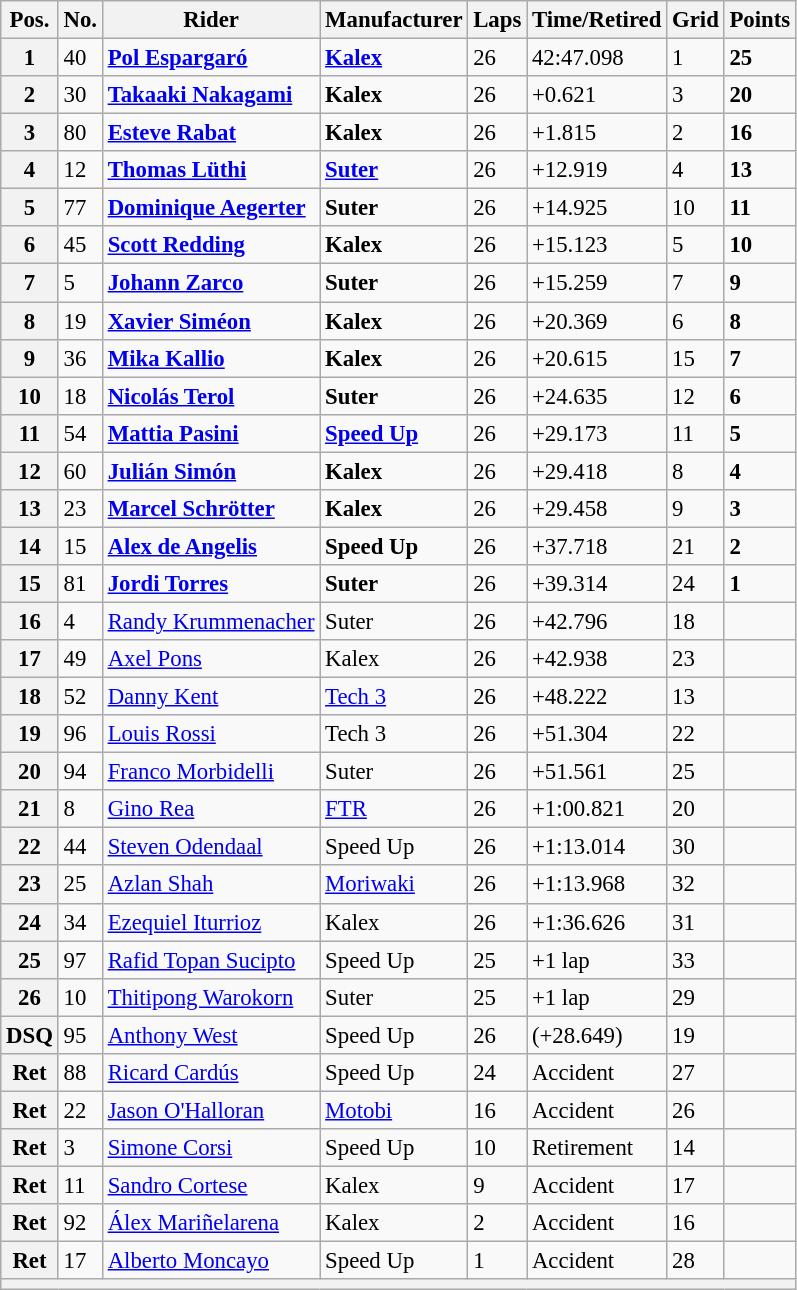<table class="wikitable" style="font-size: 95%;">
<tr>
<th>Pos.</th>
<th>No.</th>
<th>Rider</th>
<th>Manufacturer</th>
<th>Laps</th>
<th>Time/Retired</th>
<th>Grid</th>
<th>Points</th>
</tr>
<tr>
<th>1</th>
<td>40</td>
<td> <strong><a href='#'>Pol Espargaró</a></strong></td>
<td><strong><a href='#'>Kalex</a></strong></td>
<td>26</td>
<td>42:47.098</td>
<td>1</td>
<td><strong>25</strong></td>
</tr>
<tr>
<th>2</th>
<td>30</td>
<td> <strong><a href='#'>Takaaki Nakagami</a></strong></td>
<td><strong>Kalex</strong></td>
<td>26</td>
<td>+0.621</td>
<td>3</td>
<td><strong>20</strong></td>
</tr>
<tr>
<th>3</th>
<td>80</td>
<td> <strong><a href='#'>Esteve Rabat</a></strong></td>
<td><strong>Kalex</strong></td>
<td>26</td>
<td>+1.815</td>
<td>2</td>
<td><strong>16</strong></td>
</tr>
<tr>
<th>4</th>
<td>12</td>
<td> <strong><a href='#'>Thomas Lüthi</a></strong></td>
<td><strong><a href='#'>Suter</a></strong></td>
<td>26</td>
<td>+12.919</td>
<td>4</td>
<td><strong>13</strong></td>
</tr>
<tr>
<th>5</th>
<td>77</td>
<td> <strong><a href='#'>Dominique Aegerter</a></strong></td>
<td><strong>Suter</strong></td>
<td>26</td>
<td>+14.925</td>
<td>10</td>
<td><strong>11</strong></td>
</tr>
<tr>
<th>6</th>
<td>45</td>
<td> <strong><a href='#'>Scott Redding</a></strong></td>
<td><strong>Kalex</strong></td>
<td>26</td>
<td>+15.123</td>
<td>5</td>
<td><strong>10</strong></td>
</tr>
<tr>
<th>7</th>
<td>5</td>
<td> <strong><a href='#'>Johann Zarco</a></strong></td>
<td><strong>Suter</strong></td>
<td>26</td>
<td>+15.259</td>
<td>7</td>
<td><strong>9</strong></td>
</tr>
<tr>
<th>8</th>
<td>19</td>
<td> <strong><a href='#'>Xavier Siméon</a></strong></td>
<td><strong>Kalex</strong></td>
<td>26</td>
<td>+20.369</td>
<td>6</td>
<td><strong>8</strong></td>
</tr>
<tr>
<th>9</th>
<td>36</td>
<td> <strong><a href='#'>Mika Kallio</a></strong></td>
<td><strong>Kalex</strong></td>
<td>26</td>
<td>+20.615</td>
<td>15</td>
<td><strong>7</strong></td>
</tr>
<tr>
<th>10</th>
<td>18</td>
<td> <strong><a href='#'>Nicolás Terol</a></strong></td>
<td><strong>Suter</strong></td>
<td>26</td>
<td>+24.635</td>
<td>12</td>
<td><strong>6</strong></td>
</tr>
<tr>
<th>11</th>
<td>54</td>
<td> <strong><a href='#'>Mattia Pasini</a></strong></td>
<td><strong><a href='#'>Speed Up</a></strong></td>
<td>26</td>
<td>+29.173</td>
<td>11</td>
<td><strong>5</strong></td>
</tr>
<tr>
<th>12</th>
<td>60</td>
<td> <strong><a href='#'>Julián Simón</a></strong></td>
<td><strong>Kalex</strong></td>
<td>26</td>
<td>+29.418</td>
<td>8</td>
<td><strong>4</strong></td>
</tr>
<tr>
<th>13</th>
<td>23</td>
<td> <strong><a href='#'>Marcel Schrötter</a></strong></td>
<td><strong>Kalex</strong></td>
<td>26</td>
<td>+29.458</td>
<td>9</td>
<td><strong>3</strong></td>
</tr>
<tr>
<th>14</th>
<td>15</td>
<td> <strong><a href='#'>Alex de Angelis</a></strong></td>
<td><strong>Speed Up</strong></td>
<td>26</td>
<td>+37.718</td>
<td>21</td>
<td><strong>2</strong></td>
</tr>
<tr>
<th>15</th>
<td>81</td>
<td> <strong><a href='#'>Jordi Torres</a></strong></td>
<td><strong>Suter</strong></td>
<td>26</td>
<td>+39.314</td>
<td>24</td>
<td><strong>1</strong></td>
</tr>
<tr>
<th>16</th>
<td>4</td>
<td> <a href='#'>Randy Krummenacher</a></td>
<td>Suter</td>
<td>26</td>
<td>+42.796</td>
<td>18</td>
<td></td>
</tr>
<tr>
<th>17</th>
<td>49</td>
<td> <a href='#'>Axel Pons</a></td>
<td>Kalex</td>
<td>26</td>
<td>+42.938</td>
<td>23</td>
<td></td>
</tr>
<tr>
<th>18</th>
<td>52</td>
<td> <a href='#'>Danny Kent</a></td>
<td><a href='#'>Tech 3</a></td>
<td>26</td>
<td>+48.222</td>
<td>13</td>
<td></td>
</tr>
<tr>
<th>19</th>
<td>96</td>
<td> <a href='#'>Louis Rossi</a></td>
<td>Tech 3</td>
<td>26</td>
<td>+51.304</td>
<td>22</td>
<td></td>
</tr>
<tr>
<th>20</th>
<td>94</td>
<td> <a href='#'>Franco Morbidelli</a></td>
<td>Suter</td>
<td>26</td>
<td>+51.561</td>
<td>25</td>
<td></td>
</tr>
<tr>
<th>21</th>
<td>8</td>
<td> <a href='#'>Gino Rea</a></td>
<td><a href='#'>FTR</a></td>
<td>26</td>
<td>+1:00.821</td>
<td>20</td>
<td></td>
</tr>
<tr>
<th>22</th>
<td>44</td>
<td> <a href='#'>Steven Odendaal</a></td>
<td>Speed Up</td>
<td>26</td>
<td>+1:13.014</td>
<td>30</td>
<td></td>
</tr>
<tr>
<th>23</th>
<td>25</td>
<td> <a href='#'>Azlan Shah</a></td>
<td><a href='#'>Moriwaki</a></td>
<td>26</td>
<td>+1:13.968</td>
<td>32</td>
<td></td>
</tr>
<tr>
<th>24</th>
<td>34</td>
<td> <a href='#'>Ezequiel Iturrioz</a></td>
<td>Kalex</td>
<td>26</td>
<td>+1:36.626</td>
<td>31</td>
<td></td>
</tr>
<tr>
<th>25</th>
<td>97</td>
<td> <a href='#'>Rafid Topan Sucipto</a></td>
<td>Speed Up</td>
<td>25</td>
<td>+1 lap</td>
<td>33</td>
<td></td>
</tr>
<tr>
<th>26</th>
<td>10</td>
<td> <a href='#'>Thitipong Warokorn</a></td>
<td>Suter</td>
<td>25</td>
<td>+1 lap</td>
<td>29</td>
<td></td>
</tr>
<tr>
<th>DSQ</th>
<td>95</td>
<td> <a href='#'>Anthony West</a></td>
<td>Speed Up</td>
<td>26</td>
<td>(+28.649)</td>
<td>19</td>
<td></td>
</tr>
<tr>
<th>Ret</th>
<td>88</td>
<td> <a href='#'>Ricard Cardús</a></td>
<td>Speed Up</td>
<td>24</td>
<td>Accident</td>
<td>27</td>
<td></td>
</tr>
<tr>
<th>Ret</th>
<td>22</td>
<td> <a href='#'>Jason O'Halloran</a></td>
<td><a href='#'>Motobi</a></td>
<td>16</td>
<td>Accident</td>
<td>26</td>
<td></td>
</tr>
<tr>
<th>Ret</th>
<td>3</td>
<td> <a href='#'>Simone Corsi</a></td>
<td>Speed Up</td>
<td>10</td>
<td>Retirement</td>
<td>14</td>
<td></td>
</tr>
<tr>
<th>Ret</th>
<td>11</td>
<td> <a href='#'>Sandro Cortese</a></td>
<td>Kalex</td>
<td>9</td>
<td>Accident</td>
<td>17</td>
<td></td>
</tr>
<tr>
<th>Ret</th>
<td>92</td>
<td> <a href='#'>Álex Mariñelarena</a></td>
<td>Kalex</td>
<td>2</td>
<td>Accident</td>
<td>16</td>
<td></td>
</tr>
<tr>
<th>Ret</th>
<td>17</td>
<td> <a href='#'>Alberto Moncayo</a></td>
<td>Speed Up</td>
<td>1</td>
<td>Accident</td>
<td>28</td>
<td></td>
</tr>
<tr>
<th colspan=8></th>
</tr>
</table>
